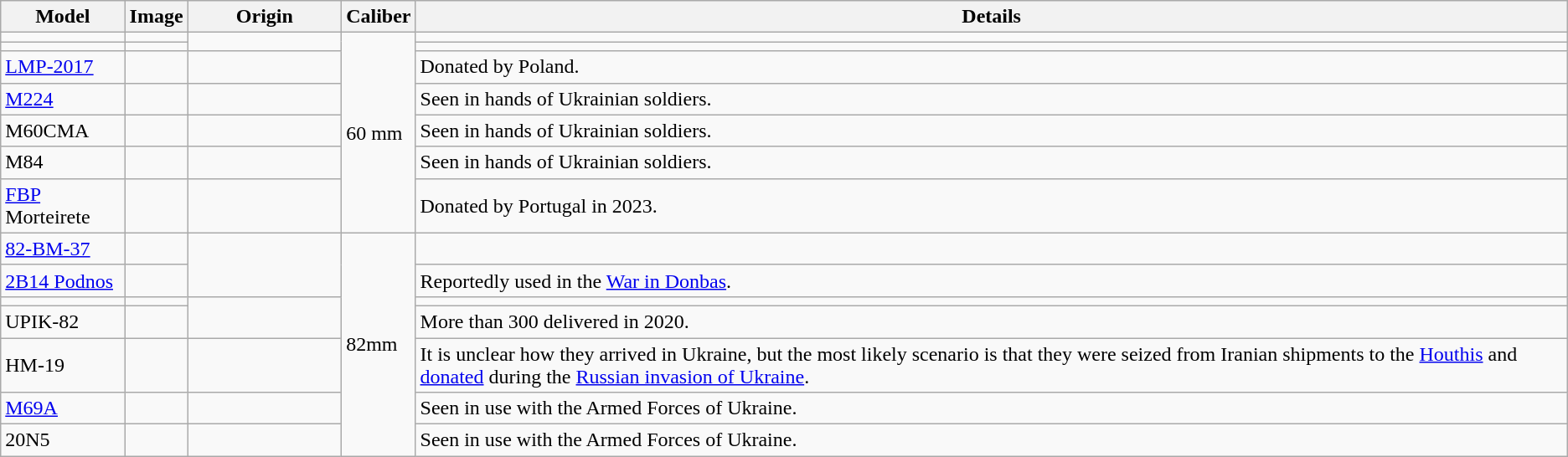<table class="wikitable sortable">
<tr>
<th>Model</th>
<th>Image</th>
<th style="width:115px;">Origin</th>
<th>Caliber</th>
<th>Details</th>
</tr>
<tr>
<td></td>
<td></td>
<td rowspan="2"></td>
<td rowspan="7">60 mm</td>
<td></td>
</tr>
<tr>
<td></td>
<td></td>
<td></td>
</tr>
<tr>
<td><a href='#'>LMP-2017</a></td>
<td></td>
<td></td>
<td>Donated by Poland.</td>
</tr>
<tr>
<td><a href='#'>M224</a></td>
<td></td>
<td></td>
<td>Seen in hands of Ukrainian soldiers.</td>
</tr>
<tr>
<td>M60CMA</td>
<td></td>
<td></td>
<td>Seen in hands of Ukrainian soldiers.</td>
</tr>
<tr>
<td>M84</td>
<td></td>
<td></td>
<td>Seen in hands of Ukrainian soldiers.</td>
</tr>
<tr>
<td><a href='#'>FBP</a> Morteirete</td>
<td></td>
<td></td>
<td>Donated by Portugal in 2023.</td>
</tr>
<tr>
<td><a href='#'>82-BM-37</a></td>
<td></td>
<td rowspan="2"></td>
<td rowspan="7">82mm</td>
<td></td>
</tr>
<tr>
<td><a href='#'>2B14 Podnos</a></td>
<td></td>
<td>Reportedly used in the <a href='#'>War in Donbas</a>.</td>
</tr>
<tr>
<td></td>
<td></td>
<td rowspan="2"></td>
<td></td>
</tr>
<tr>
<td>UPIK-82</td>
<td></td>
<td>More than 300 delivered in 2020.</td>
</tr>
<tr>
<td>HM-19</td>
<td></td>
<td></td>
<td>It is unclear how they arrived in Ukraine, but the most likely scenario is that they were seized from Iranian shipments to the <a href='#'>Houthis</a> and <a href='#'>donated</a> during the <a href='#'>Russian invasion of Ukraine</a>.</td>
</tr>
<tr>
<td><a href='#'>M69A</a></td>
<td></td>
<td></td>
<td>Seen in use with the Armed Forces of Ukraine.</td>
</tr>
<tr>
<td>20N5</td>
<td></td>
<td></td>
<td>Seen in use with the Armed Forces of Ukraine.</td>
</tr>
</table>
